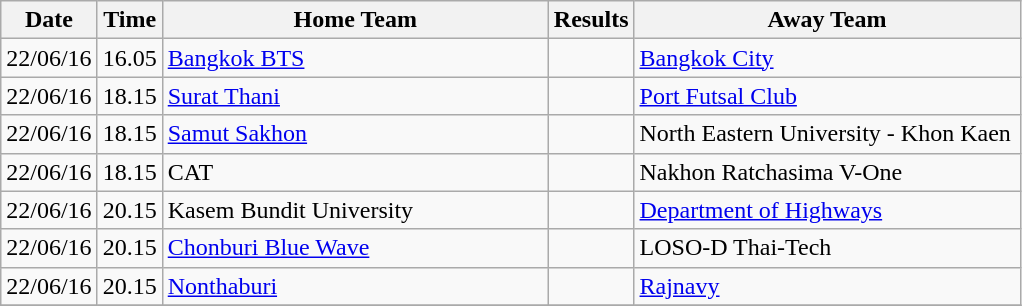<table class="wikitable">
<tr>
<th>Date</th>
<th>Time</th>
<th width="250pt">Home Team</th>
<th>Results</th>
<th width="250pt">Away Team</th>
</tr>
<tr>
<td>22/06/16</td>
<td>16.05</td>
<td><a href='#'>Bangkok BTS</a></td>
<td></td>
<td><a href='#'>Bangkok City</a></td>
</tr>
<tr>
<td>22/06/16</td>
<td>18.15</td>
<td><a href='#'>Surat Thani</a></td>
<td></td>
<td><a href='#'>Port Futsal Club</a></td>
</tr>
<tr>
<td>22/06/16</td>
<td>18.15</td>
<td><a href='#'>Samut Sakhon</a></td>
<td></td>
<td>North Eastern University - Khon Kaen</td>
</tr>
<tr>
<td>22/06/16</td>
<td>18.15</td>
<td>CAT</td>
<td></td>
<td>Nakhon Ratchasima V-One</td>
</tr>
<tr>
<td>22/06/16</td>
<td>20.15</td>
<td>Kasem Bundit University</td>
<td></td>
<td><a href='#'>Department of Highways</a></td>
</tr>
<tr>
<td>22/06/16</td>
<td>20.15</td>
<td><a href='#'>Chonburi Blue Wave</a></td>
<td></td>
<td>LOSO-D Thai-Tech</td>
</tr>
<tr>
<td>22/06/16</td>
<td>20.15</td>
<td><a href='#'>Nonthaburi</a></td>
<td></td>
<td><a href='#'>Rajnavy</a></td>
</tr>
<tr>
</tr>
</table>
